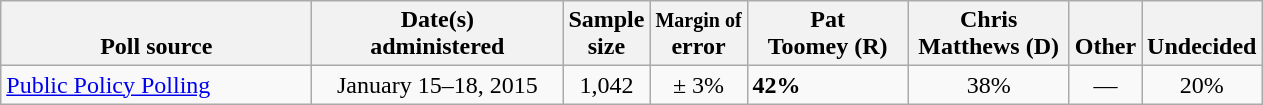<table class="wikitable">
<tr valign= bottom>
<th style="width:200px;">Poll source</th>
<th style="width:160px;">Date(s)<br>administered</th>
<th class=small>Sample<br>size</th>
<th><small>Margin of</small><br>error</th>
<th style="width:100px;">Pat<br>Toomey (R)</th>
<th style="width:100px;">Chris<br>Matthews (D)</th>
<th>Other</th>
<th>Undecided</th>
</tr>
<tr>
<td><a href='#'>Public Policy Polling</a></td>
<td align=center>January 15–18, 2015</td>
<td align=center>1,042</td>
<td align=center>± 3%</td>
<td><strong>42%</strong></td>
<td align=center>38%</td>
<td align=center>—</td>
<td align=center>20%</td>
</tr>
</table>
